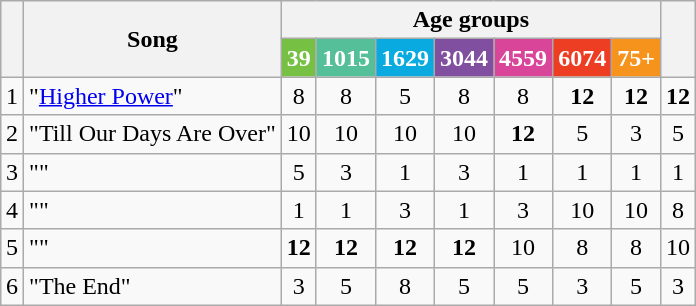<table class="wikitable" style="margin: 1em auto 1em auto; text-align:center;">
<tr>
<th rowspan="2"></th>
<th rowspan="2">Song</th>
<th colspan="7">Age groups</th>
<th rowspan="2"></th>
</tr>
<tr>
<th style="background:#76C043;color:white;">39</th>
<th style="background:#55BF9A;color:white;">1015</th>
<th style="background:#09AAE0;color:white;">1629</th>
<th style="background:#804F9F;color:white;">3044</th>
<th style="background:#D94599;color:white;">4559</th>
<th style="background:#ED3E23;color:white;">6074</th>
<th style="background:#F6931D;color:white;">75+</th>
</tr>
<tr>
<td>1</td>
<td style="text-align:left;">"<a href='#'>Higher Power</a>"</td>
<td>8</td>
<td>8</td>
<td>5</td>
<td>8</td>
<td>8</td>
<td><strong>12</strong></td>
<td><strong>12</strong></td>
<td><strong>12</strong></td>
</tr>
<tr>
<td>2</td>
<td style="text-align:left;">"Till Our Days Are Over"</td>
<td>10</td>
<td>10</td>
<td>10</td>
<td>10</td>
<td><strong>12</strong></td>
<td>5</td>
<td>3</td>
<td>5</td>
</tr>
<tr>
<td>3</td>
<td style="text-align:left;">""</td>
<td>5</td>
<td>3</td>
<td>1</td>
<td>3</td>
<td>1</td>
<td>1</td>
<td>1</td>
<td>1</td>
</tr>
<tr>
<td>4</td>
<td style="text-align:left;">""</td>
<td>1</td>
<td>1</td>
<td>3</td>
<td>1</td>
<td>3</td>
<td>10</td>
<td>10</td>
<td>8</td>
</tr>
<tr>
<td>5</td>
<td style="text-align:left;">""</td>
<td><strong>12</strong></td>
<td><strong>12</strong></td>
<td><strong>12</strong></td>
<td><strong>12</strong></td>
<td>10</td>
<td>8</td>
<td>8</td>
<td>10</td>
</tr>
<tr>
<td>6</td>
<td style="text-align:left;">"The End"</td>
<td>3</td>
<td>5</td>
<td>8</td>
<td>5</td>
<td>5</td>
<td>3</td>
<td>5</td>
<td>3</td>
</tr>
</table>
